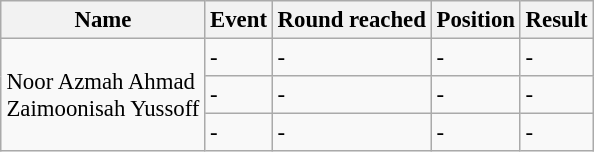<table class="wikitable sortable"  style="font-size:95%; margin-left: auto; margin-right: auto; border: none;">
<tr>
<th>Name</th>
<th>Event</th>
<th>Round reached</th>
<th>Position</th>
<th>Result</th>
</tr>
<tr>
<td rowspan="3">Noor Azmah Ahmad<br>Zaimoonisah Yussoff</td>
<td>-</td>
<td>-</td>
<td>-</td>
<td>-</td>
</tr>
<tr>
<td>-</td>
<td>-</td>
<td>-</td>
<td>-</td>
</tr>
<tr>
<td>-</td>
<td>-</td>
<td>-</td>
<td>-</td>
</tr>
<tr>
</tr>
</table>
